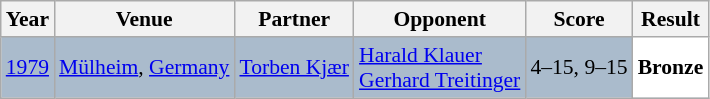<table class="sortable wikitable" style="font-size: 90%;">
<tr>
<th>Year</th>
<th>Venue</th>
<th>Partner</th>
<th>Opponent</th>
<th>Score</th>
<th>Result</th>
</tr>
<tr style="background:#AABBCC">
<td align="center"><a href='#'>1979</a></td>
<td align="left"><a href='#'>Mülheim</a>, <a href='#'>Germany</a></td>
<td align="left"> <a href='#'>Torben Kjær</a></td>
<td align="left"> <a href='#'>Harald Klauer</a> <br>  <a href='#'>Gerhard Treitinger</a></td>
<td align="left">4–15, 9–15</td>
<td style="text-align:left; background:white"> <strong>Bronze</strong></td>
</tr>
</table>
